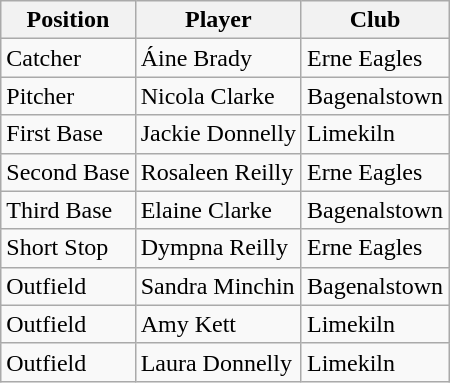<table class="wikitable">
<tr>
<th>Position</th>
<th>Player</th>
<th>Club</th>
</tr>
<tr>
<td>Catcher</td>
<td>Áine Brady</td>
<td>Erne Eagles</td>
</tr>
<tr>
<td>Pitcher</td>
<td>Nicola Clarke</td>
<td>Bagenalstown</td>
</tr>
<tr>
<td>First Base</td>
<td>Jackie Donnelly</td>
<td>Limekiln</td>
</tr>
<tr>
<td>Second Base</td>
<td>Rosaleen Reilly</td>
<td>Erne Eagles</td>
</tr>
<tr>
<td>Third Base</td>
<td>Elaine Clarke</td>
<td>Bagenalstown</td>
</tr>
<tr>
<td>Short Stop</td>
<td>Dympna Reilly</td>
<td>Erne Eagles</td>
</tr>
<tr>
<td>Outfield</td>
<td>Sandra Minchin</td>
<td>Bagenalstown</td>
</tr>
<tr>
<td>Outfield</td>
<td>Amy Kett</td>
<td>Limekiln</td>
</tr>
<tr>
<td>Outfield</td>
<td>Laura Donnelly</td>
<td>Limekiln</td>
</tr>
</table>
